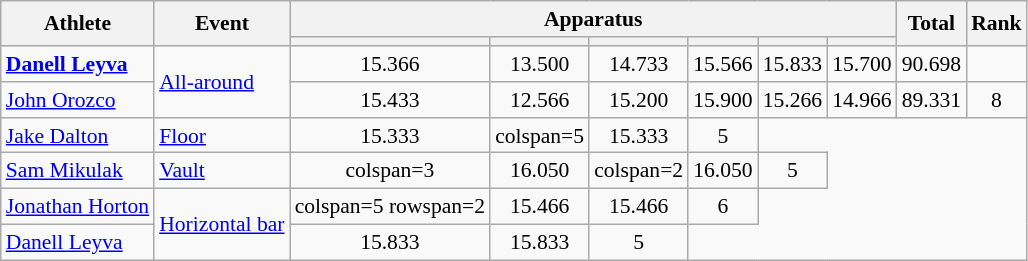<table class=wikitable style=font-size:90%;text-align:center>
<tr>
<th rowspan=2>Athlete</th>
<th rowspan=2>Event</th>
<th colspan=6>Apparatus</th>
<th rowspan=2>Total</th>
<th rowspan=2>Rank</th>
</tr>
<tr style=font-size:95%>
<th></th>
<th></th>
<th></th>
<th></th>
<th></th>
<th></th>
</tr>
<tr>
<td align=left><strong><a href='#'>Danell Leyva</a></strong></td>
<td align=left rowspan=2><a href='#'>All-around</a></td>
<td>15.366</td>
<td>13.500</td>
<td>14.733</td>
<td>15.566</td>
<td>15.833</td>
<td>15.700</td>
<td>90.698</td>
<td></td>
</tr>
<tr>
<td align=left><a href='#'>John Orozco</a></td>
<td>15.433</td>
<td>12.566</td>
<td>15.200</td>
<td>15.900</td>
<td>15.266</td>
<td>14.966</td>
<td>89.331</td>
<td>8</td>
</tr>
<tr>
<td align=left><a href='#'>Jake Dalton</a></td>
<td align=left><a href='#'>Floor</a></td>
<td>15.333</td>
<td>colspan=5 </td>
<td>15.333</td>
<td>5</td>
</tr>
<tr>
<td align=left><a href='#'>Sam Mikulak</a></td>
<td align=left><a href='#'>Vault</a></td>
<td>colspan=3 </td>
<td>16.050</td>
<td>colspan=2 </td>
<td>16.050</td>
<td>5</td>
</tr>
<tr>
<td align=left><a href='#'>Jonathan Horton</a></td>
<td align=left rowspan=2><a href='#'>Horizontal bar</a></td>
<td>colspan=5 rowspan=2 </td>
<td>15.466</td>
<td>15.466</td>
<td>6</td>
</tr>
<tr>
<td align=left><a href='#'>Danell Leyva</a></td>
<td>15.833</td>
<td>15.833</td>
<td>5</td>
</tr>
</table>
